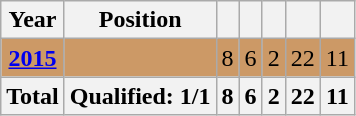<table class="wikitable" style="text-align: center;">
<tr>
<th>Year</th>
<th>Position</th>
<th></th>
<th></th>
<th></th>
<th></th>
<th></th>
</tr>
<tr style="background:#c96;">
<td> <strong><a href='#'>2015</a></strong></td>
<td></td>
<td>8</td>
<td>6</td>
<td>2</td>
<td>22</td>
<td>11</td>
</tr>
<tr>
<th>Total</th>
<th>Qualified: 1/1</th>
<th>8</th>
<th>6</th>
<th>2</th>
<th>22</th>
<th>11</th>
</tr>
</table>
